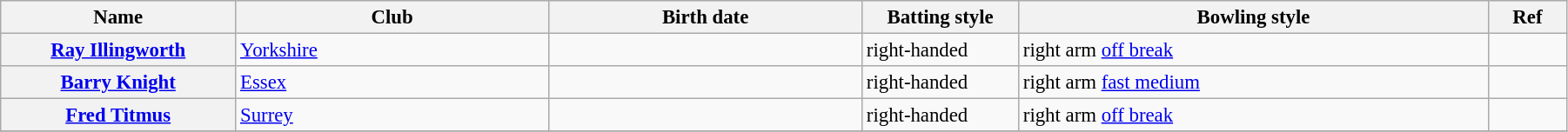<table class="wikitable plainrowheaders" style="font-size:95%; width:95%;">
<tr>
<th scope="col" width="15%">Name</th>
<th scope="col" width="20%">Club</th>
<th scope="col" width="20%">Birth date</th>
<th scope="col" width="10%">Batting style</th>
<th scope="col" width="30%">Bowling style</th>
<th scope="col" width="5%">Ref</th>
</tr>
<tr>
<th scope="row"><a href='#'>Ray Illingworth</a></th>
<td><a href='#'>Yorkshire</a></td>
<td></td>
<td>right-handed</td>
<td>right arm <a href='#'>off break</a></td>
<td></td>
</tr>
<tr>
<th scope="row"><a href='#'>Barry Knight</a></th>
<td><a href='#'>Essex</a></td>
<td></td>
<td>right-handed</td>
<td>right arm <a href='#'>fast medium</a></td>
<td></td>
</tr>
<tr>
<th scope="row"><a href='#'>Fred Titmus</a></th>
<td><a href='#'>Surrey</a></td>
<td></td>
<td>right-handed</td>
<td>right arm <a href='#'>off break</a></td>
<td></td>
</tr>
<tr>
</tr>
</table>
